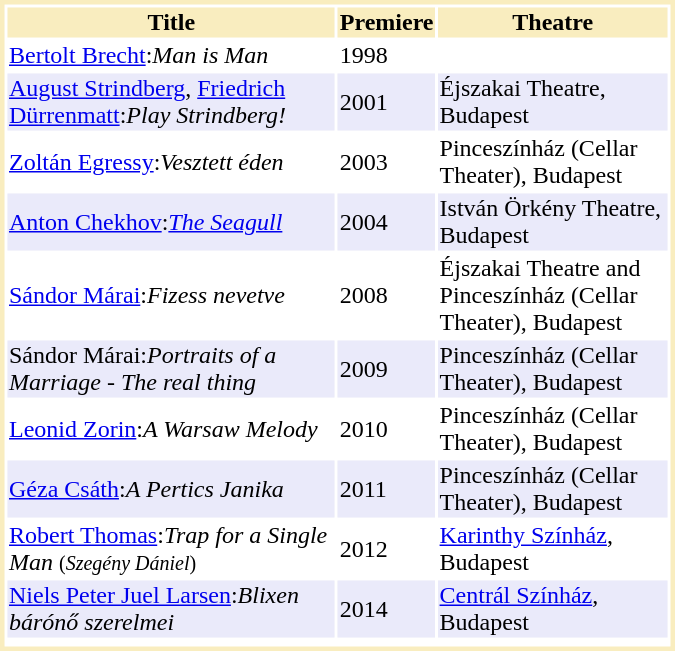<table class="sortable" style="border-style: solid; border-width: medium; border-color: #F9EDBF;" width="450px">
<tr style="background:#F9EDBF;">
<th width="50%">Title</th>
<th width="10%">Premiere</th>
<th width="35%">Theatre</th>
</tr>
<tr>
<td><a href='#'>Bertolt Brecht</a>:<em>Man is Man</em></td>
<td>1998</td>
<td></td>
</tr>
<tr style="background:#eaeafa;">
<td><a href='#'>August Strindberg</a>, <a href='#'>Friedrich Dürrenmatt</a>:<em>Play Strindberg!</em></td>
<td>2001</td>
<td>Éjszakai Theatre, Budapest</td>
</tr>
<tr>
<td><a href='#'>Zoltán Egressy</a>:<em>Vesztett éden</em></td>
<td>2003</td>
<td>Pinceszínház (Cellar Theater), Budapest</td>
</tr>
<tr style="background:#eaeafa;">
<td><a href='#'>Anton Chekhov</a>:<em><a href='#'>The Seagull</a></em></td>
<td>2004</td>
<td>István Örkény Theatre, Budapest</td>
</tr>
<tr>
<td><a href='#'>Sándor Márai</a>:<em>Fizess nevetve</em></td>
<td>2008</td>
<td>Éjszakai Theatre and Pinceszínház (Cellar Theater), Budapest</td>
</tr>
<tr style="background:#eaeafa;">
<td>Sándor Márai:<em>Portraits of a Marriage - The real thing</em></td>
<td>2009</td>
<td>Pinceszínház (Cellar Theater), Budapest</td>
</tr>
<tr>
<td><a href='#'>Leonid Zorin</a>:<em>A Warsaw Melody</em></td>
<td>2010</td>
<td>Pinceszínház (Cellar Theater), Budapest</td>
</tr>
<tr style="background:#eaeafa;">
<td><a href='#'>Géza Csáth</a>:<em>A Pertics Janika</em></td>
<td>2011</td>
<td>Pinceszínház (Cellar Theater), Budapest</td>
</tr>
<tr>
<td><a href='#'>Robert Thomas</a>:<em>Trap for a Single Man</em> <small>(<em>Szegény Dániel</em>)</small></td>
<td>2012</td>
<td><a href='#'>Karinthy Színház</a>, Budapest</td>
</tr>
<tr style="background:#eaeafa;">
<td><a href='#'>Niels Peter Juel Larsen</a>:<em>Blixen bárónő szerelmei</em></td>
<td>2014</td>
<td><a href='#'>Centrál Színház</a>, Budapest</td>
</tr>
<tr>
<td></td>
<td></td>
<td></td>
</tr>
</table>
